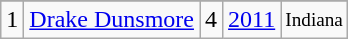<table class="wikitable">
<tr>
</tr>
<tr>
<td>1</td>
<td><a href='#'>Drake Dunsmore</a></td>
<td>4</td>
<td><a href='#'>2011</a></td>
<td style="font-size:80%;">Indiana</td>
</tr>
</table>
